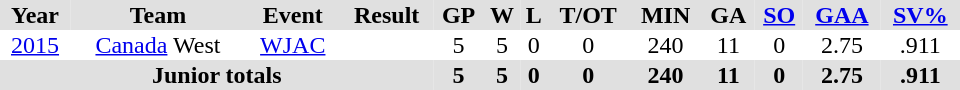<table border="0" cellpadding="1" cellspacing="0" ID="Table3" style="text-align:center; width:40em">
<tr bgcolor="#e0e0e0">
<th>Year</th>
<th>Team</th>
<th>Event</th>
<th>Result</th>
<th>GP</th>
<th>W</th>
<th>L</th>
<th>T/OT</th>
<th>MIN</th>
<th>GA</th>
<th><a href='#'>SO</a></th>
<th><a href='#'>GAA</a></th>
<th><a href='#'>SV%</a></th>
</tr>
<tr ALIGN="center">
<td><a href='#'>2015</a></td>
<td><a href='#'>Canada</a> West</td>
<td><a href='#'>WJAC</a></td>
<td></td>
<td>5</td>
<td>5</td>
<td>0</td>
<td>0</td>
<td>240</td>
<td>11</td>
<td>0</td>
<td>2.75</td>
<td>.911</td>
</tr>
<tr bgcolor="#e0e0e0">
<th colspan="4">Junior totals</th>
<th>5</th>
<th>5</th>
<th>0</th>
<th>0</th>
<th>240</th>
<th>11</th>
<th>0</th>
<th>2.75</th>
<th>.911</th>
</tr>
</table>
